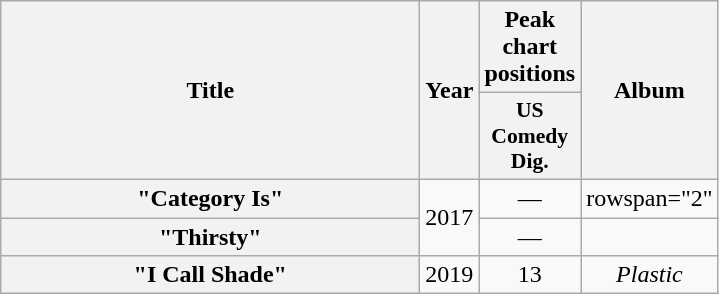<table class="wikitable plainrowheaders" style="text-align:center;">
<tr>
<th scope="col" rowspan="2" style="width:17em;">Title</th>
<th scope="col" rowspan="2">Year</th>
<th scope="col" colspan="1">Peak chart positions</th>
<th scope="col" rowspan="2">Album</th>
</tr>
<tr>
<th scope="col" style="width:2.5em;font-size:90%;">US Comedy Dig.<br></th>
</tr>
<tr>
<th scope="row">"Category Is"<br></th>
<td rowspan="2">2017</td>
<td>—</td>
<td>rowspan="2" </td>
</tr>
<tr>
<th scope="row">"Thirsty"<br></th>
<td>—</td>
</tr>
<tr>
<th scope="row">"I Call Shade"<br></th>
<td>2019</td>
<td>13</td>
<td><em>Plastic</em></td>
</tr>
</table>
